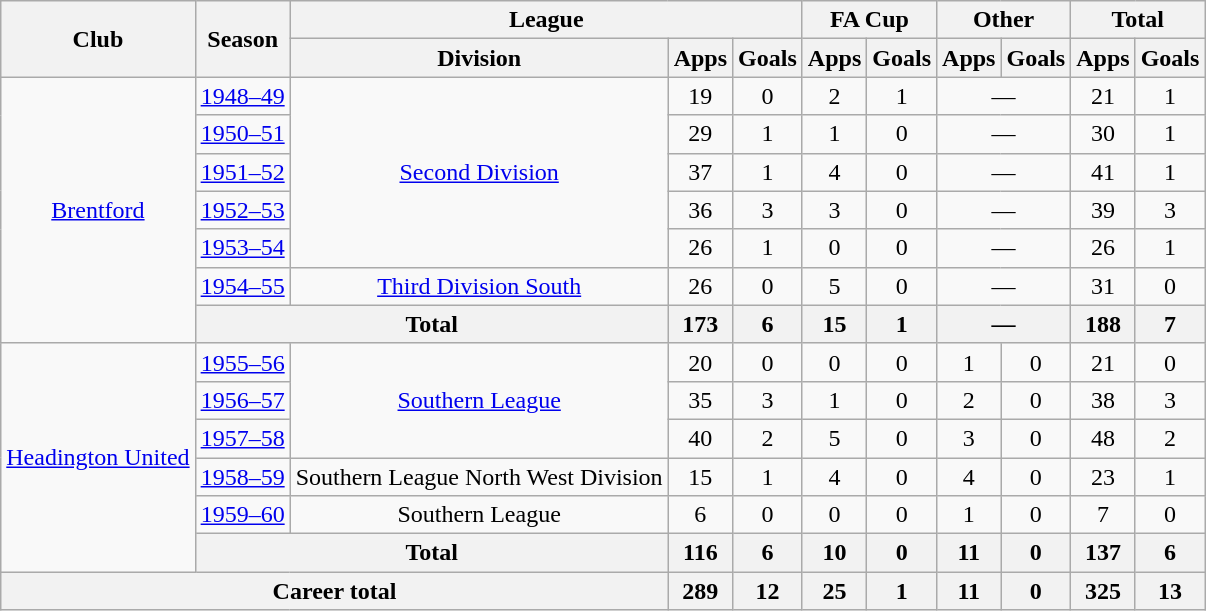<table class="wikitable" style="text-align: center;">
<tr>
<th rowspan="2">Club</th>
<th rowspan="2">Season</th>
<th colspan="3">League</th>
<th colspan="2">FA Cup</th>
<th colspan="2">Other</th>
<th colspan="2">Total</th>
</tr>
<tr>
<th>Division</th>
<th>Apps</th>
<th>Goals</th>
<th>Apps</th>
<th>Goals</th>
<th>Apps</th>
<th>Goals</th>
<th>Apps</th>
<th>Goals</th>
</tr>
<tr>
<td rowspan="7"><a href='#'>Brentford</a></td>
<td><a href='#'>1948–49</a></td>
<td rowspan="5"><a href='#'>Second Division</a></td>
<td>19</td>
<td>0</td>
<td>2</td>
<td>1</td>
<td colspan="2">—</td>
<td>21</td>
<td>1</td>
</tr>
<tr>
<td><a href='#'>1950–51</a></td>
<td>29</td>
<td>1</td>
<td>1</td>
<td>0</td>
<td colspan="2">—</td>
<td>30</td>
<td>1</td>
</tr>
<tr>
<td><a href='#'>1951–52</a></td>
<td>37</td>
<td>1</td>
<td>4</td>
<td>0</td>
<td colspan="2">—</td>
<td>41</td>
<td>1</td>
</tr>
<tr>
<td><a href='#'>1952–53</a></td>
<td>36</td>
<td>3</td>
<td>3</td>
<td>0</td>
<td colspan="2">—</td>
<td>39</td>
<td>3</td>
</tr>
<tr>
<td><a href='#'>1953–54</a></td>
<td>26</td>
<td>1</td>
<td>0</td>
<td>0</td>
<td colspan="2">—</td>
<td>26</td>
<td>1</td>
</tr>
<tr>
<td><a href='#'>1954–55</a></td>
<td><a href='#'>Third Division South</a></td>
<td>26</td>
<td>0</td>
<td>5</td>
<td>0</td>
<td colspan="2">—</td>
<td>31</td>
<td>0</td>
</tr>
<tr>
<th colspan="2">Total</th>
<th>173</th>
<th>6</th>
<th>15</th>
<th>1</th>
<th colspan="2">—</th>
<th>188</th>
<th>7</th>
</tr>
<tr>
<td rowspan="6"><a href='#'>Headington United</a></td>
<td><a href='#'>1955–56</a></td>
<td rowspan="3"><a href='#'>Southern League</a></td>
<td>20</td>
<td>0</td>
<td>0</td>
<td>0</td>
<td>1</td>
<td>0</td>
<td>21</td>
<td>0</td>
</tr>
<tr>
<td><a href='#'>1956–57</a></td>
<td>35</td>
<td>3</td>
<td>1</td>
<td>0</td>
<td>2</td>
<td>0</td>
<td>38</td>
<td>3</td>
</tr>
<tr>
<td><a href='#'>1957–58</a></td>
<td>40</td>
<td>2</td>
<td>5</td>
<td>0</td>
<td>3</td>
<td>0</td>
<td>48</td>
<td>2</td>
</tr>
<tr>
<td><a href='#'>1958–59</a></td>
<td>Southern League North West Division</td>
<td>15</td>
<td>1</td>
<td>4</td>
<td>0</td>
<td>4</td>
<td>0</td>
<td>23</td>
<td>1</td>
</tr>
<tr>
<td><a href='#'>1959–60</a></td>
<td>Southern League</td>
<td>6</td>
<td>0</td>
<td>0</td>
<td>0</td>
<td>1</td>
<td>0</td>
<td>7</td>
<td>0</td>
</tr>
<tr>
<th colspan="2">Total</th>
<th>116</th>
<th>6</th>
<th>10</th>
<th>0</th>
<th>11</th>
<th>0</th>
<th>137</th>
<th>6</th>
</tr>
<tr>
<th colspan="3">Career total</th>
<th>289</th>
<th>12</th>
<th>25</th>
<th>1</th>
<th>11</th>
<th>0</th>
<th>325</th>
<th>13</th>
</tr>
</table>
